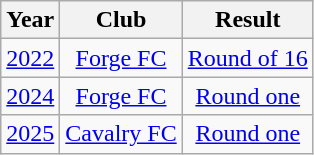<table class="wikitable sortable" style=text-align:center;">
<tr>
<th>Year</th>
<th>Club</th>
<th>Result</th>
</tr>
<tr>
<td><a href='#'>2022</a></td>
<td><a href='#'>Forge FC</a></td>
<td><a href='#'>Round of 16</a></td>
</tr>
<tr>
<td><a href='#'>2024</a></td>
<td><a href='#'>Forge FC</a></td>
<td><a href='#'>Round one</a></td>
</tr>
<tr>
<td><a href='#'>2025</a></td>
<td><a href='#'>Cavalry FC</a></td>
<td><a href='#'>Round one</a></td>
</tr>
</table>
